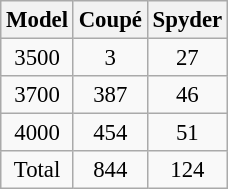<table class="wikitable" cellpadding="0" style="text-align:center; font-size:95%;">
<tr>
<th>Model</th>
<th>Coupé</th>
<th>Spyder</th>
</tr>
<tr>
<td>3500</td>
<td>3</td>
<td>27</td>
</tr>
<tr>
<td>3700</td>
<td>387</td>
<td>46</td>
</tr>
<tr>
<td>4000</td>
<td>454</td>
<td>51</td>
</tr>
<tr>
<td>Total</td>
<td>844</td>
<td>124</td>
</tr>
</table>
